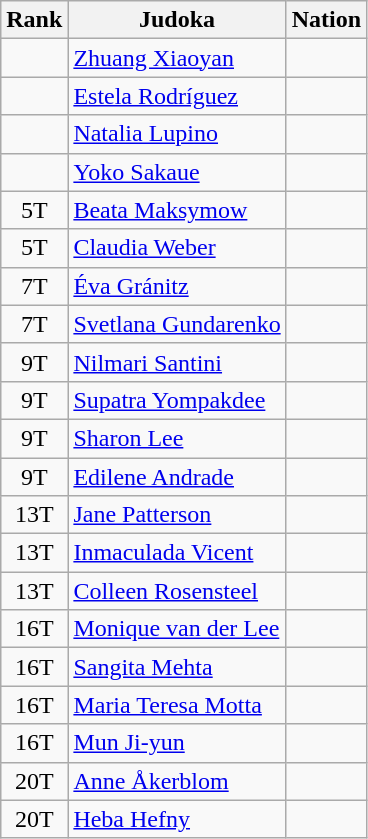<table class="wikitable sortable" style="text-align:center">
<tr>
<th>Rank</th>
<th>Judoka</th>
<th>Nation</th>
</tr>
<tr>
<td></td>
<td align="left"><a href='#'>Zhuang Xiaoyan</a></td>
<td align="left"></td>
</tr>
<tr>
<td></td>
<td align="left"><a href='#'>Estela Rodríguez</a></td>
<td align="left"></td>
</tr>
<tr>
<td></td>
<td align="left"><a href='#'>Natalia Lupino</a></td>
<td align="left"></td>
</tr>
<tr>
<td></td>
<td align="left"><a href='#'>Yoko Sakaue</a></td>
<td align="left"></td>
</tr>
<tr>
<td>5T</td>
<td align="left"><a href='#'>Beata Maksymow</a></td>
<td align="left"></td>
</tr>
<tr>
<td>5T</td>
<td align="left"><a href='#'>Claudia Weber</a></td>
<td align="left"></td>
</tr>
<tr>
<td>7T</td>
<td align="left"><a href='#'>Éva Gránitz</a></td>
<td align="left"></td>
</tr>
<tr>
<td>7T</td>
<td align="left"><a href='#'>Svetlana Gundarenko</a></td>
<td align="left"></td>
</tr>
<tr>
<td>9T</td>
<td align="left"><a href='#'>Nilmari Santini</a></td>
<td align="left"></td>
</tr>
<tr>
<td>9T</td>
<td align="left"><a href='#'>Supatra Yompakdee</a></td>
<td align="left"></td>
</tr>
<tr>
<td>9T</td>
<td align="left"><a href='#'>Sharon Lee</a></td>
<td align="left"></td>
</tr>
<tr>
<td>9T</td>
<td align="left"><a href='#'>Edilene Andrade</a></td>
<td align="left"></td>
</tr>
<tr>
<td>13T</td>
<td align="left"><a href='#'>Jane Patterson</a></td>
<td align="left"></td>
</tr>
<tr>
<td>13T</td>
<td align="left"><a href='#'>Inmaculada Vicent</a></td>
<td align="left"></td>
</tr>
<tr>
<td>13T</td>
<td align="left"><a href='#'>Colleen Rosensteel</a></td>
<td align="left"></td>
</tr>
<tr>
<td>16T</td>
<td align="left"><a href='#'>Monique van der Lee</a></td>
<td align="left"></td>
</tr>
<tr>
<td>16T</td>
<td align="left"><a href='#'>Sangita Mehta</a></td>
<td align="left"></td>
</tr>
<tr>
<td>16T</td>
<td align="left"><a href='#'>Maria Teresa Motta</a></td>
<td align="left"></td>
</tr>
<tr>
<td>16T</td>
<td align="left"><a href='#'>Mun Ji-yun</a></td>
<td align="left"></td>
</tr>
<tr>
<td>20T</td>
<td align="left"><a href='#'>Anne Åkerblom</a></td>
<td align="left"></td>
</tr>
<tr>
<td>20T</td>
<td align="left"><a href='#'>Heba Hefny</a></td>
<td align="left"></td>
</tr>
</table>
